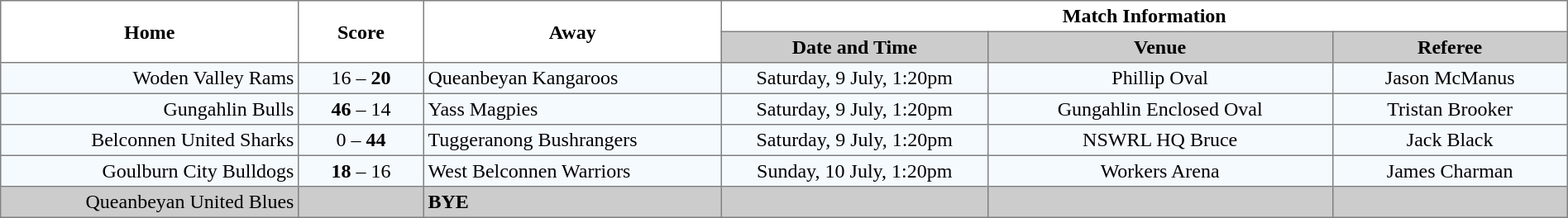<table border="1" cellpadding="3" cellspacing="0" width="100%" style="border-collapse:collapse;  text-align:center;">
<tr>
<th rowspan="2" width="19%">Home</th>
<th rowspan="2" width="8%">Score</th>
<th rowspan="2" width="19%">Away</th>
<th colspan="3">Match Information</th>
</tr>
<tr style="background:#CCCCCC">
<th width="17%">Date and Time</th>
<th width="22%">Venue</th>
<th width="50%">Referee</th>
</tr>
<tr style="text-align:center; background:#f5faff;">
<td align="right">Woden Valley Rams </td>
<td>16 – <strong>20</strong></td>
<td align="left"> Queanbeyan Kangaroos</td>
<td>Saturday, 9 July, 1:20pm</td>
<td>Phillip Oval</td>
<td>Jason McManus</td>
</tr>
<tr style="text-align:center; background:#f5faff;">
<td align="right">Gungahlin Bulls </td>
<td><strong>46</strong> – 14</td>
<td align="left"> Yass Magpies</td>
<td>Saturday, 9 July, 1:20pm</td>
<td>Gungahlin Enclosed Oval</td>
<td>Tristan Brooker</td>
</tr>
<tr style="text-align:center; background:#f5faff;">
<td align="right">Belconnen United Sharks </td>
<td>0 – <strong>44</strong></td>
<td align="left"> Tuggeranong Bushrangers</td>
<td>Saturday, 9 July, 1:20pm</td>
<td>NSWRL HQ Bruce</td>
<td>Jack Black</td>
</tr>
<tr style="text-align:center; background:#f5faff;">
<td align="right">Goulburn City Bulldogs </td>
<td><strong>18</strong> – 16</td>
<td align="left"> West Belconnen Warriors</td>
<td>Sunday, 10 July, 1:20pm</td>
<td>Workers Arena</td>
<td>James Charman</td>
</tr>
<tr style="text-align:center; background:#CCCCCC;">
<td align="right">Queanbeyan United Blues </td>
<td></td>
<td align="left"><strong>BYE</strong></td>
<td></td>
<td></td>
<td></td>
</tr>
</table>
